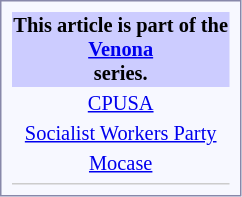<table cellpadding="1" style="float: right; border: 1px solid #8888aa; background: #f7f8ff; padding: 5px; font-size: 85%; margin: 0 15px 0 15px;">
<tr>
<td style="background: #ccf; text-align: center;"><strong>This article is part of the</strong><br><strong><a href='#'>Venona</a></strong><br><strong>series.</strong></td>
</tr>
<tr>
<td style="text-align: center;"><a href='#'>CPUSA</a></td>
</tr>
<tr>
<td style="text-align: center;"><a href='#'>Socialist Workers Party</a></td>
</tr>
<tr>
<td style="text-align: center;"><a href='#'>Mocase</a></td>
</tr>
<tr>
<td style="border-bottom: 1px solid #ccc"></td>
</tr>
</table>
